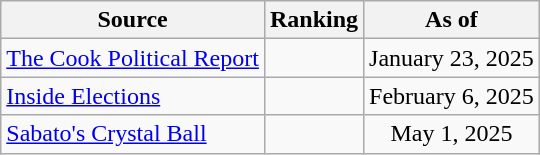<table class="wikitable" style=text-align:center>
<tr>
<th>Source</th>
<th>Ranking</th>
<th>As of</th>
</tr>
<tr>
<td align=left><a href='#'>The Cook Political Report</a></td>
<td></td>
<td>January 23, 2025</td>
</tr>
<tr>
<td align=left><a href='#'>Inside Elections</a></td>
<td></td>
<td>February 6, 2025</td>
</tr>
<tr>
<td align=left><a href='#'>Sabato's Crystal Ball</a></td>
<td></td>
<td>May 1, 2025</td>
</tr>
</table>
